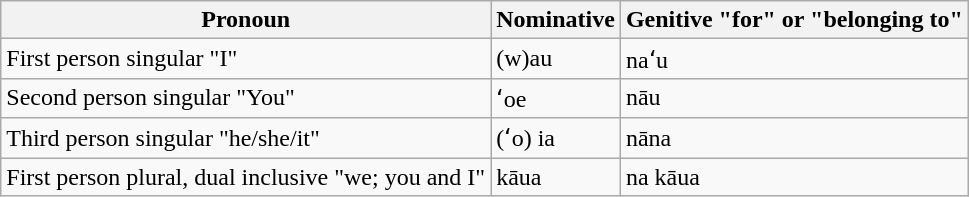<table class="wikitable">
<tr>
<th>Pronoun</th>
<th>Nominative</th>
<th>Genitive "for" or "belonging to"</th>
</tr>
<tr>
<td>First person singular "I"</td>
<td>(w)au</td>
<td>naʻu</td>
</tr>
<tr>
<td>Second person singular "You"</td>
<td>ʻoe</td>
<td>nāu</td>
</tr>
<tr>
<td>Third person singular "he/she/it"</td>
<td>(ʻo) ia</td>
<td>nāna</td>
</tr>
<tr>
<td>First person plural, dual inclusive "we; you and I"</td>
<td>kāua</td>
<td>na kāua</td>
</tr>
</table>
